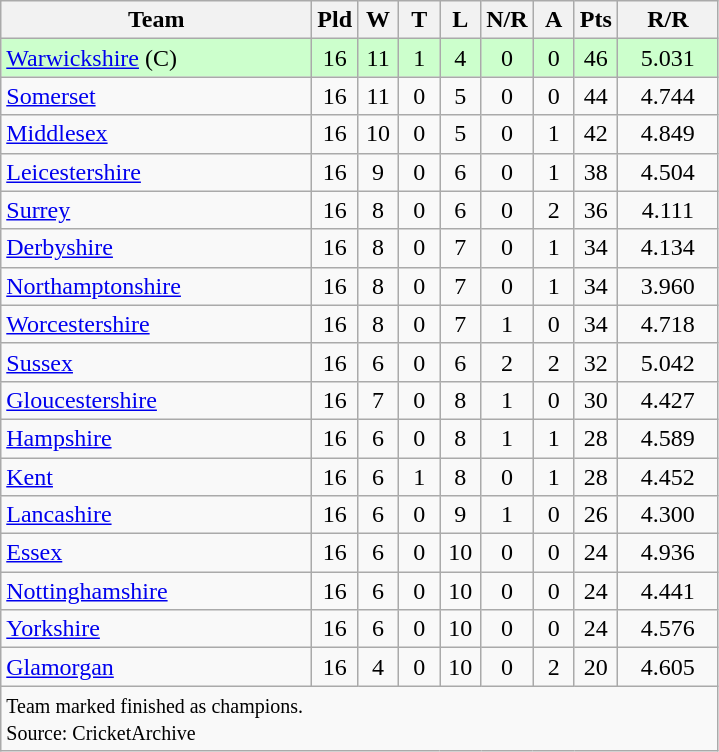<table class="wikitable" style="text-align: center;">
<tr>
<th width=200>Team</th>
<th width=20>Pld</th>
<th width=20>W</th>
<th width=20>T</th>
<th width=20>L</th>
<th width=20>N/R</th>
<th width=20>A</th>
<th width=20>Pts</th>
<th width=60>R/R</th>
</tr>
<tr bgcolor="#ccffcc">
<td align=left><a href='#'>Warwickshire</a> (C)</td>
<td>16</td>
<td>11</td>
<td>1</td>
<td>4</td>
<td>0</td>
<td>0</td>
<td>46</td>
<td>5.031</td>
</tr>
<tr>
<td align=left><a href='#'>Somerset</a></td>
<td>16</td>
<td>11</td>
<td>0</td>
<td>5</td>
<td>0</td>
<td>0</td>
<td>44</td>
<td>4.744</td>
</tr>
<tr>
<td align=left><a href='#'>Middlesex</a></td>
<td>16</td>
<td>10</td>
<td>0</td>
<td>5</td>
<td>0</td>
<td>1</td>
<td>42</td>
<td>4.849</td>
</tr>
<tr>
<td align=left><a href='#'>Leicestershire</a></td>
<td>16</td>
<td>9</td>
<td>0</td>
<td>6</td>
<td>0</td>
<td>1</td>
<td>38</td>
<td>4.504</td>
</tr>
<tr>
<td align=left><a href='#'>Surrey</a></td>
<td>16</td>
<td>8</td>
<td>0</td>
<td>6</td>
<td>0</td>
<td>2</td>
<td>36</td>
<td>4.111</td>
</tr>
<tr>
<td align=left><a href='#'>Derbyshire</a></td>
<td>16</td>
<td>8</td>
<td>0</td>
<td>7</td>
<td>0</td>
<td>1</td>
<td>34</td>
<td>4.134</td>
</tr>
<tr>
<td align=left><a href='#'>Northamptonshire</a></td>
<td>16</td>
<td>8</td>
<td>0</td>
<td>7</td>
<td>0</td>
<td>1</td>
<td>34</td>
<td>3.960</td>
</tr>
<tr>
<td align=left><a href='#'>Worcestershire</a></td>
<td>16</td>
<td>8</td>
<td>0</td>
<td>7</td>
<td>1</td>
<td>0</td>
<td>34</td>
<td>4.718</td>
</tr>
<tr>
<td align=left><a href='#'>Sussex</a></td>
<td>16</td>
<td>6</td>
<td>0</td>
<td>6</td>
<td>2</td>
<td>2</td>
<td>32</td>
<td>5.042</td>
</tr>
<tr>
<td align=left><a href='#'>Gloucestershire</a></td>
<td>16</td>
<td>7</td>
<td>0</td>
<td>8</td>
<td>1</td>
<td>0</td>
<td>30</td>
<td>4.427</td>
</tr>
<tr>
<td align=left><a href='#'>Hampshire</a></td>
<td>16</td>
<td>6</td>
<td>0</td>
<td>8</td>
<td>1</td>
<td>1</td>
<td>28</td>
<td>4.589</td>
</tr>
<tr>
<td align=left><a href='#'>Kent</a></td>
<td>16</td>
<td>6</td>
<td>1</td>
<td>8</td>
<td>0</td>
<td>1</td>
<td>28</td>
<td>4.452</td>
</tr>
<tr>
<td align=left><a href='#'>Lancashire</a></td>
<td>16</td>
<td>6</td>
<td>0</td>
<td>9</td>
<td>1</td>
<td>0</td>
<td>26</td>
<td>4.300</td>
</tr>
<tr>
<td align=left><a href='#'>Essex</a></td>
<td>16</td>
<td>6</td>
<td>0</td>
<td>10</td>
<td>0</td>
<td>0</td>
<td>24</td>
<td>4.936</td>
</tr>
<tr>
<td align=left><a href='#'>Nottinghamshire</a></td>
<td>16</td>
<td>6</td>
<td>0</td>
<td>10</td>
<td>0</td>
<td>0</td>
<td>24</td>
<td>4.441</td>
</tr>
<tr>
<td align=left><a href='#'>Yorkshire</a></td>
<td>16</td>
<td>6</td>
<td>0</td>
<td>10</td>
<td>0</td>
<td>0</td>
<td>24</td>
<td>4.576</td>
</tr>
<tr>
<td align=left><a href='#'>Glamorgan</a></td>
<td>16</td>
<td>4</td>
<td>0</td>
<td>10</td>
<td>0</td>
<td>2</td>
<td>20</td>
<td>4.605</td>
</tr>
<tr>
<td colspan="9" align="left"><small>Team marked  finished as champions.<br>Source: CricketArchive</small></td>
</tr>
</table>
